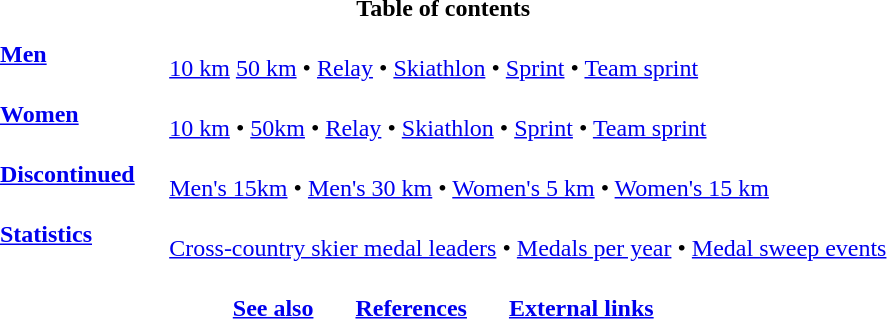<table class="toc">
<tr>
<th colspan="2">Table of contents</th>
</tr>
<tr>
<td width="55px" style="padding-left:1em;"><strong><a href='#'>Men</a></strong></td>
<td style="padding-left:1em; padding-right:1em;"><br><a href='#'>10 km</a>
<a href='#'>50 km</a> •
<a href='#'>Relay</a> •
<a href='#'>Skiathlon</a> •
<a href='#'>Sprint</a> •
<a href='#'>Team sprint</a></td>
</tr>
<tr>
<td style="padding-left:1em;"><strong><a href='#'>Women</a></strong></td>
<td style="padding-left:1em; padding-right:1em;"><br><a href='#'>10 km</a> •
<a href='#'>50km</a> •
<a href='#'>Relay</a> •
<a href='#'>Skiathlon</a> •
<a href='#'>Sprint</a> •
<a href='#'>Team sprint</a></td>
</tr>
<tr>
<td style="padding-left:1em;"><strong><a href='#'>Discontinued</a> </strong></td>
<td style="padding-left:1em; padding-right:1em;"><br><a href='#'>Men's 15km</a> •
<a href='#'>Men's 30 km</a> •
<a href='#'>Women's 5 km</a> •
<a href='#'>Women's 15 km</a></td>
</tr>
<tr>
<td style="padding-left:1em;"><strong><a href='#'>Statistics</a></strong></td>
<td style="padding-left:1em; padding-right:1em;"><br><a href='#'>Cross-country skier medal leaders</a> •
<a href='#'>Medals per year</a> •
<a href='#'>Medal sweep events</a></td>
</tr>
<tr>
<td colspan="2" align="center"><br><strong><a href='#'>See also</a></strong>      
<strong><a href='#'>References</a></strong>      
<strong><a href='#'>External links</a></strong></td>
</tr>
</table>
